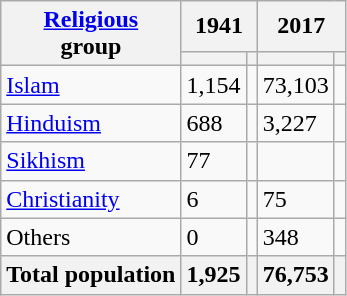<table class="wikitable sortable">
<tr>
<th rowspan="2"><a href='#'>Religious</a><br>group</th>
<th colspan="2">1941</th>
<th colspan="2">2017</th>
</tr>
<tr>
<th><a href='#'></a></th>
<th></th>
<th></th>
<th></th>
</tr>
<tr>
<td><a href='#'>Islam</a> </td>
<td>1,154</td>
<td></td>
<td>73,103</td>
<td></td>
</tr>
<tr>
<td><a href='#'>Hinduism</a> </td>
<td>688</td>
<td></td>
<td>3,227</td>
<td></td>
</tr>
<tr>
<td><a href='#'>Sikhism</a> </td>
<td>77</td>
<td></td>
<td></td>
<td></td>
</tr>
<tr>
<td><a href='#'>Christianity</a> </td>
<td>6</td>
<td></td>
<td>75</td>
<td></td>
</tr>
<tr>
<td>Others</td>
<td>0</td>
<td></td>
<td>348</td>
<td></td>
</tr>
<tr>
<th>Total population</th>
<th>1,925</th>
<th></th>
<th>76,753</th>
<th></th>
</tr>
</table>
